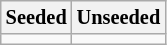<table class="wikitable" style="font-size:85%">
<tr>
<th>Seeded</th>
<th>Unseeded</th>
</tr>
<tr>
<td valign=top></td>
<td valign=top></td>
</tr>
</table>
